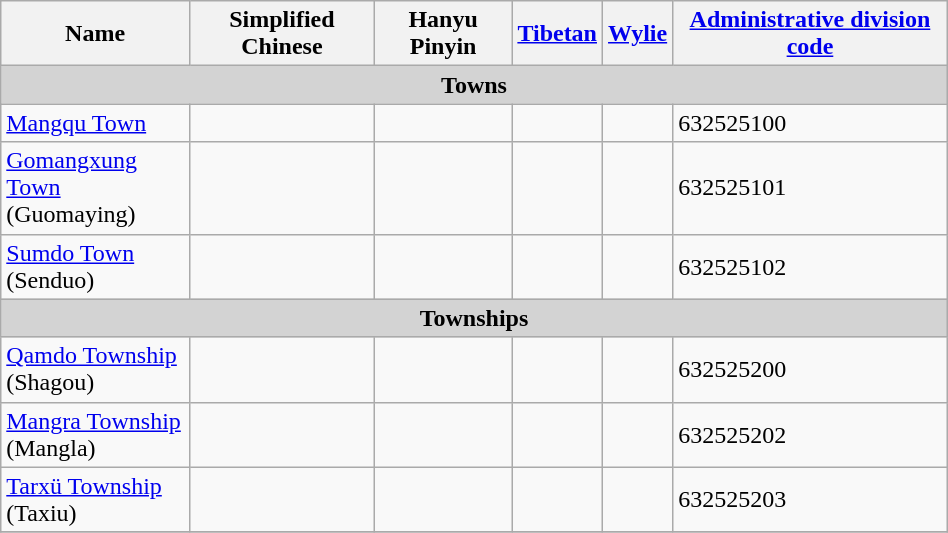<table class="wikitable" align="center" style="width:50%; border="1">
<tr>
<th>Name</th>
<th>Simplified Chinese</th>
<th>Hanyu Pinyin</th>
<th><a href='#'>Tibetan</a></th>
<th><a href='#'>Wylie</a></th>
<th><a href='#'>Administrative division code</a></th>
</tr>
<tr>
<td colspan="7"  style="text-align:center; background:#d3d3d3;"><strong>Towns</strong></td>
</tr>
<tr --------->
<td><a href='#'>Mangqu Town</a></td>
<td></td>
<td></td>
<td></td>
<td></td>
<td>632525100</td>
</tr>
<tr>
<td><a href='#'>Gomangxung Town</a><br>(Guomaying)</td>
<td></td>
<td></td>
<td></td>
<td></td>
<td>632525101</td>
</tr>
<tr>
<td><a href='#'>Sumdo Town</a><br>(Senduo)</td>
<td></td>
<td></td>
<td></td>
<td></td>
<td>632525102</td>
</tr>
<tr>
<td colspan="7"  style="text-align:center; background:#d3d3d3;"><strong>Townships</strong></td>
</tr>
<tr --------->
<td><a href='#'>Qamdo Township</a><br>(Shagou)</td>
<td></td>
<td></td>
<td></td>
<td></td>
<td>632525200</td>
</tr>
<tr>
<td><a href='#'>Mangra Township</a><br>(Mangla)</td>
<td></td>
<td></td>
<td></td>
<td></td>
<td>632525202</td>
</tr>
<tr>
<td><a href='#'>Tarxü Township</a><br>(Taxiu)</td>
<td></td>
<td></td>
<td></td>
<td></td>
<td>632525203</td>
</tr>
<tr>
</tr>
</table>
